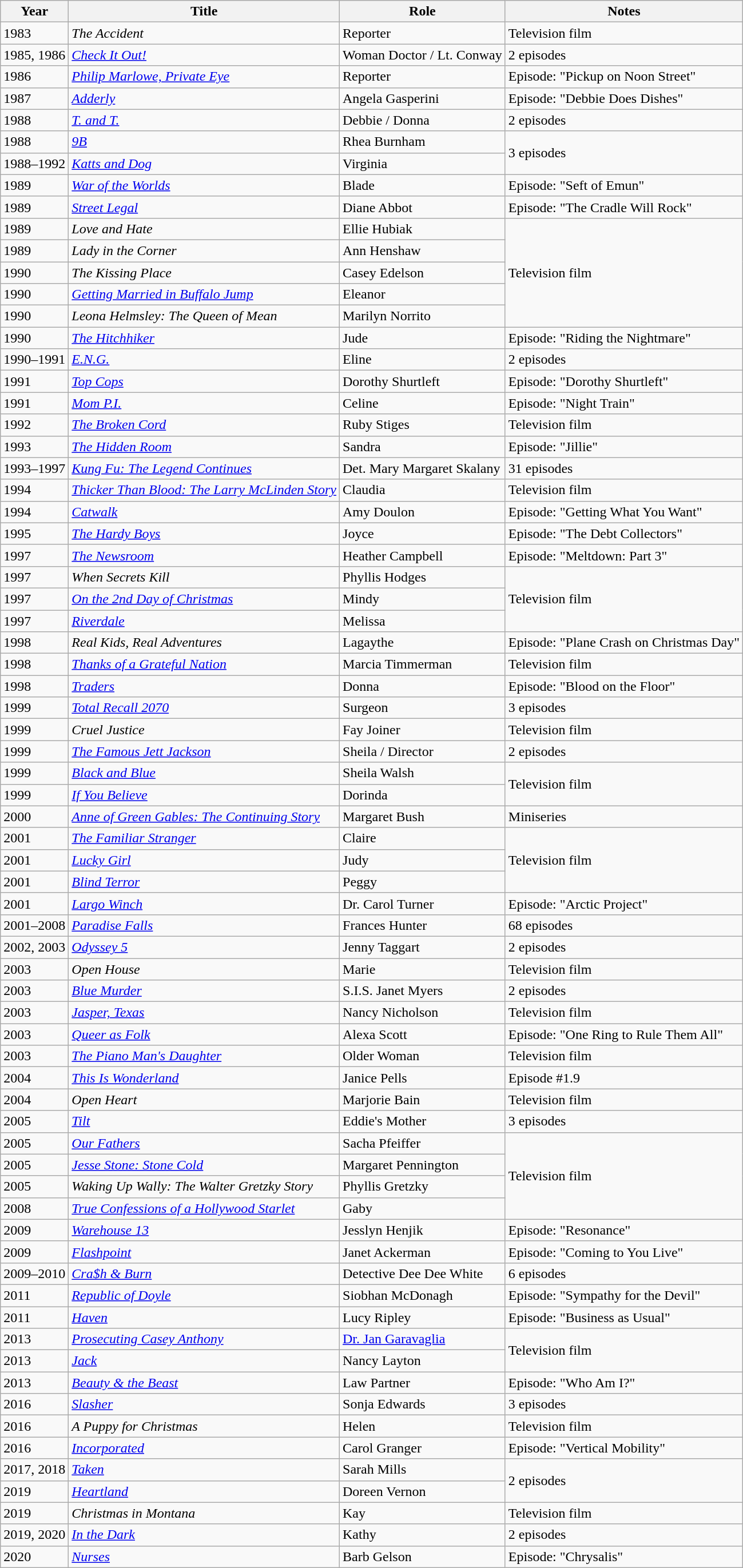<table class="wikitable sortable">
<tr>
<th>Year</th>
<th>Title</th>
<th>Role</th>
<th class="unsortable">Notes</th>
</tr>
<tr>
<td>1983</td>
<td data-sort-value="Accident, The"><em>The Accident</em></td>
<td>Reporter</td>
<td>Television film</td>
</tr>
<tr>
<td>1985, 1986</td>
<td><a href='#'><em>Check It Out!</em></a></td>
<td>Woman Doctor / Lt. Conway</td>
<td>2 episodes</td>
</tr>
<tr>
<td>1986</td>
<td><em><a href='#'>Philip Marlowe, Private Eye</a></em></td>
<td>Reporter</td>
<td>Episode: "Pickup on Noon Street"</td>
</tr>
<tr>
<td>1987</td>
<td><em><a href='#'>Adderly</a></em></td>
<td>Angela Gasperini</td>
<td>Episode: "Debbie Does Dishes"</td>
</tr>
<tr>
<td>1988</td>
<td><em><a href='#'>T. and T.</a></em></td>
<td>Debbie / Donna</td>
<td>2 episodes</td>
</tr>
<tr>
<td>1988</td>
<td><a href='#'><em>9B</em></a></td>
<td>Rhea Burnham</td>
<td rowspan="2">3 episodes</td>
</tr>
<tr>
<td>1988–1992</td>
<td><em><a href='#'>Katts and Dog</a></em></td>
<td>Virginia</td>
</tr>
<tr>
<td>1989</td>
<td><a href='#'><em>War of the Worlds</em></a></td>
<td>Blade</td>
<td>Episode: "Seft of Emun"</td>
</tr>
<tr>
<td>1989</td>
<td><a href='#'><em>Street Legal</em></a></td>
<td>Diane Abbot</td>
<td>Episode: "The Cradle Will Rock"</td>
</tr>
<tr>
<td>1989</td>
<td><em>Love and Hate</em></td>
<td>Ellie Hubiak</td>
<td rowspan="5">Television film</td>
</tr>
<tr>
<td>1989</td>
<td><em>Lady in the Corner</em></td>
<td>Ann Henshaw</td>
</tr>
<tr>
<td>1990</td>
<td data-sort-value="Kissing Place, The"><em>The Kissing Place</em></td>
<td>Casey Edelson</td>
</tr>
<tr>
<td>1990</td>
<td><em><a href='#'>Getting Married in Buffalo Jump</a></em></td>
<td>Eleanor</td>
</tr>
<tr>
<td>1990</td>
<td><em>Leona Helmsley: The Queen of Mean</em></td>
<td>Marilyn Norrito</td>
</tr>
<tr>
<td>1990</td>
<td data-sort-value="Hitchhiker, The"><a href='#'><em>The Hitchhiker</em></a></td>
<td>Jude</td>
<td>Episode: "Riding the Nightmare"</td>
</tr>
<tr>
<td>1990–1991</td>
<td><em><a href='#'>E.N.G.</a></em></td>
<td>Eline</td>
<td>2 episodes</td>
</tr>
<tr>
<td>1991</td>
<td><em><a href='#'>Top Cops</a></em></td>
<td>Dorothy Shurtleft</td>
<td>Episode: "Dorothy Shurtleft"</td>
</tr>
<tr>
<td>1991</td>
<td><em><a href='#'>Mom P.I.</a></em></td>
<td>Celine</td>
<td>Episode: "Night Train"</td>
</tr>
<tr>
<td>1992</td>
<td data-sort-value="Broken Cord, The"><em><a href='#'>The Broken Cord</a></em></td>
<td>Ruby Stiges</td>
<td>Television film</td>
</tr>
<tr>
<td>1993</td>
<td data-sort-value="Hidden Room, The"><a href='#'><em>The Hidden Room</em></a></td>
<td>Sandra</td>
<td>Episode: "Jillie"</td>
</tr>
<tr>
<td>1993–1997</td>
<td><em><a href='#'>Kung Fu: The Legend Continues</a></em></td>
<td>Det. Mary Margaret Skalany</td>
<td>31 episodes</td>
</tr>
<tr>
<td>1994</td>
<td><em><a href='#'>Thicker Than Blood: The Larry McLinden Story</a></em></td>
<td>Claudia</td>
<td>Television film</td>
</tr>
<tr>
<td>1994</td>
<td><a href='#'><em>Catwalk</em></a></td>
<td>Amy Doulon</td>
<td>Episode: "Getting What You Want"</td>
</tr>
<tr>
<td>1995</td>
<td data-sort-value="Hardy Boys, The"><a href='#'><em>The Hardy Boys</em></a></td>
<td>Joyce</td>
<td>Episode: "The Debt Collectors"</td>
</tr>
<tr>
<td>1997</td>
<td data-sort-value="Newsroom, The"><a href='#'><em>The Newsroom</em></a></td>
<td>Heather Campbell</td>
<td>Episode: "Meltdown: Part 3"</td>
</tr>
<tr>
<td>1997</td>
<td><em>When Secrets Kill</em></td>
<td>Phyllis Hodges</td>
<td rowspan="3">Television film</td>
</tr>
<tr>
<td>1997</td>
<td><em><a href='#'>On the 2nd Day of Christmas</a></em></td>
<td>Mindy</td>
</tr>
<tr>
<td>1997</td>
<td><a href='#'><em>Riverdale</em></a></td>
<td>Melissa</td>
</tr>
<tr>
<td>1998</td>
<td><em>Real Kids, Real Adventures</em></td>
<td>Lagaythe</td>
<td>Episode: "Plane Crash on Christmas Day"</td>
</tr>
<tr>
<td>1998</td>
<td><em><a href='#'>Thanks of a Grateful Nation</a></em></td>
<td>Marcia Timmerman</td>
<td>Television film</td>
</tr>
<tr>
<td>1998</td>
<td><a href='#'><em>Traders</em></a></td>
<td>Donna</td>
<td>Episode: "Blood on the Floor"</td>
</tr>
<tr>
<td>1999</td>
<td><em><a href='#'>Total Recall 2070</a></em></td>
<td>Surgeon</td>
<td>3 episodes</td>
</tr>
<tr>
<td>1999</td>
<td><em>Cruel Justice</em></td>
<td>Fay Joiner</td>
<td>Television film</td>
</tr>
<tr>
<td>1999</td>
<td data-sort-value="Famous Jett Jackson, The"><em><a href='#'>The Famous Jett Jackson</a></em></td>
<td>Sheila / Director</td>
<td>2 episodes</td>
</tr>
<tr>
<td>1999</td>
<td><a href='#'><em>Black and Blue</em></a></td>
<td>Sheila Walsh</td>
<td rowspan="2">Television film</td>
</tr>
<tr>
<td>1999</td>
<td><a href='#'><em>If You Believe</em></a></td>
<td>Dorinda</td>
</tr>
<tr>
<td>2000</td>
<td><em><a href='#'>Anne of Green Gables: The Continuing Story</a></em></td>
<td>Margaret Bush</td>
<td>Miniseries</td>
</tr>
<tr>
<td>2001</td>
<td data-sort-value="Familiar Stranger, The"><em><a href='#'>The Familiar Stranger</a></em></td>
<td>Claire</td>
<td rowspan="3">Television film</td>
</tr>
<tr>
<td>2001</td>
<td><a href='#'><em>Lucky Girl</em></a></td>
<td>Judy</td>
</tr>
<tr>
<td>2001</td>
<td><em><a href='#'>Blind Terror</a></em></td>
<td>Peggy</td>
</tr>
<tr>
<td>2001</td>
<td><a href='#'><em>Largo Winch</em></a></td>
<td>Dr. Carol Turner</td>
<td>Episode: "Arctic Project"</td>
</tr>
<tr>
<td>2001–2008</td>
<td><em><a href='#'>Paradise Falls</a></em></td>
<td>Frances Hunter</td>
<td>68 episodes</td>
</tr>
<tr>
<td>2002, 2003</td>
<td><em><a href='#'>Odyssey 5</a></em></td>
<td>Jenny Taggart</td>
<td>2 episodes</td>
</tr>
<tr>
<td>2003</td>
<td><em>Open House</em></td>
<td>Marie</td>
<td>Television film</td>
</tr>
<tr>
<td>2003</td>
<td><a href='#'><em>Blue Murder</em></a></td>
<td>S.I.S. Janet Myers</td>
<td>2 episodes</td>
</tr>
<tr>
<td>2003</td>
<td><a href='#'><em>Jasper, Texas</em></a></td>
<td>Nancy Nicholson</td>
<td>Television film</td>
</tr>
<tr>
<td>2003</td>
<td><a href='#'><em>Queer as Folk</em></a></td>
<td>Alexa Scott</td>
<td>Episode: "One Ring to Rule Them All"</td>
</tr>
<tr>
<td>2003</td>
<td data-sort-value="Piano Man's Daughter, The"><a href='#'><em>The Piano Man's Daughter</em></a></td>
<td>Older Woman</td>
<td>Television film</td>
</tr>
<tr>
<td>2004</td>
<td><em><a href='#'>This Is Wonderland</a></em></td>
<td>Janice Pells</td>
<td>Episode #1.9</td>
</tr>
<tr>
<td>2004</td>
<td><em>Open Heart</em></td>
<td>Marjorie Bain</td>
<td>Television film</td>
</tr>
<tr>
<td>2005</td>
<td><a href='#'><em>Tilt</em></a></td>
<td>Eddie's Mother</td>
<td>3 episodes</td>
</tr>
<tr>
<td>2005</td>
<td><a href='#'><em>Our Fathers</em></a></td>
<td>Sacha Pfeiffer</td>
<td rowspan="4">Television film</td>
</tr>
<tr>
<td>2005</td>
<td><em><a href='#'>Jesse Stone: Stone Cold</a></em></td>
<td>Margaret Pennington</td>
</tr>
<tr>
<td>2005</td>
<td><em>Waking Up Wally: The Walter Gretzky Story</em></td>
<td>Phyllis Gretzky</td>
</tr>
<tr>
<td>2008</td>
<td><em><a href='#'>True Confessions of a Hollywood Starlet</a></em></td>
<td>Gaby</td>
</tr>
<tr>
<td>2009</td>
<td><em><a href='#'>Warehouse 13</a></em></td>
<td>Jesslyn Henjik</td>
<td>Episode: "Resonance"</td>
</tr>
<tr>
<td>2009</td>
<td><a href='#'><em>Flashpoint</em></a></td>
<td>Janet Ackerman</td>
<td>Episode: "Coming to You Live"</td>
</tr>
<tr>
<td>2009–2010</td>
<td><em><a href='#'>Cra$h & Burn</a></em></td>
<td>Detective Dee Dee White</td>
<td>6 episodes</td>
</tr>
<tr>
<td>2011</td>
<td><em><a href='#'>Republic of Doyle</a></em></td>
<td>Siobhan McDonagh</td>
<td>Episode: "Sympathy for the Devil"</td>
</tr>
<tr>
<td>2011</td>
<td><a href='#'><em>Haven</em></a></td>
<td>Lucy Ripley</td>
<td>Episode: "Business as Usual"</td>
</tr>
<tr>
<td>2013</td>
<td><em><a href='#'>Prosecuting Casey Anthony</a></em></td>
<td><a href='#'>Dr. Jan Garavaglia</a></td>
<td rowspan="2">Television film</td>
</tr>
<tr>
<td>2013</td>
<td><a href='#'><em>Jack</em></a></td>
<td>Nancy Layton</td>
</tr>
<tr>
<td>2013</td>
<td><a href='#'><em>Beauty & the Beast</em></a></td>
<td>Law Partner</td>
<td>Episode: "Who Am I?"</td>
</tr>
<tr>
<td>2016</td>
<td><a href='#'><em>Slasher</em></a></td>
<td>Sonja Edwards</td>
<td>3 episodes</td>
</tr>
<tr>
<td>2016</td>
<td data-sort-value="Puppy for Christmas, A"><em>A Puppy for Christmas</em></td>
<td>Helen</td>
<td>Television film</td>
</tr>
<tr>
<td>2016</td>
<td><a href='#'><em>Incorporated</em></a></td>
<td>Carol Granger</td>
<td>Episode: "Vertical Mobility"</td>
</tr>
<tr>
<td>2017, 2018</td>
<td><a href='#'><em>Taken</em></a></td>
<td>Sarah Mills</td>
<td rowspan="2">2 episodes</td>
</tr>
<tr>
<td>2019</td>
<td><a href='#'><em>Heartland</em></a></td>
<td>Doreen Vernon</td>
</tr>
<tr>
<td>2019</td>
<td><em>Christmas in Montana</em></td>
<td>Kay</td>
<td>Television film</td>
</tr>
<tr>
<td>2019, 2020</td>
<td><a href='#'><em>In the Dark</em></a></td>
<td>Kathy</td>
<td>2 episodes</td>
</tr>
<tr>
<td>2020</td>
<td><a href='#'><em>Nurses</em></a></td>
<td>Barb Gelson</td>
<td>Episode: "Chrysalis"</td>
</tr>
</table>
